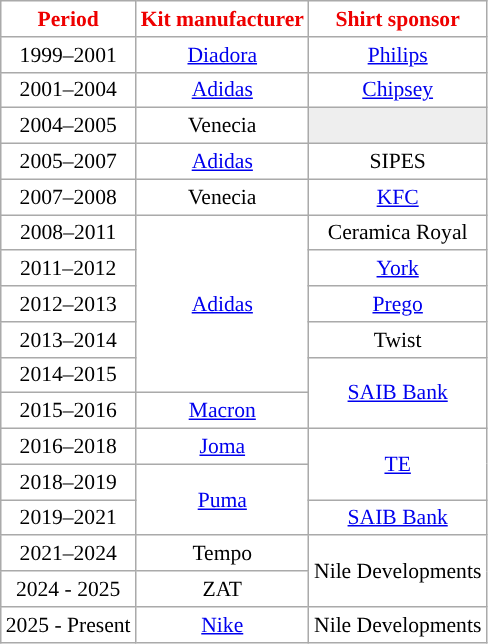<table class="wikitable" style="background:transparent; text-align:center; white-space:nowrap; font-size:90%;">
<tr>
<th style="background:#FFFFFF; color:#E00; ">Period</th>
<th style="background:#FFFFFF; color:#E00; ">Kit manufacturer</th>
<th style="background:#FFFFFF; color:#E00; ">Shirt sponsor</th>
</tr>
<tr>
<td>1999–2001</td>
<td><a href='#'>Diadora</a></td>
<td><a href='#'>Philips</a></td>
</tr>
<tr>
<td>2001–2004</td>
<td><a href='#'>Adidas</a></td>
<td><a href='#'>Chipsey</a></td>
</tr>
<tr>
<td>2004–2005</td>
<td>Venecia</td>
<td bgcolor=#eee></td>
</tr>
<tr>
<td>2005–2007</td>
<td><a href='#'>Adidas</a></td>
<td>SIPES</td>
</tr>
<tr>
<td>2007–2008</td>
<td>Venecia</td>
<td><a href='#'>KFC</a></td>
</tr>
<tr>
<td>2008–2011</td>
<td rowspan=5><a href='#'>Adidas</a></td>
<td>Ceramica Royal</td>
</tr>
<tr>
<td>2011–2012</td>
<td><a href='#'>York</a></td>
</tr>
<tr>
<td>2012–2013</td>
<td><a href='#'>Prego</a></td>
</tr>
<tr>
<td>2013–2014</td>
<td>Twist</td>
</tr>
<tr>
<td>2014–2015</td>
<td rowspan=2><a href='#'>SAIB Bank</a></td>
</tr>
<tr>
<td>2015–2016</td>
<td><a href='#'>Macron</a></td>
</tr>
<tr>
<td>2016–2018</td>
<td rowspan=1><a href='#'>Joma</a></td>
<td rowspan=2><a href='#'>TE</a></td>
</tr>
<tr>
<td>2018–2019</td>
<td rowspan=2><a href='#'>Puma</a></td>
</tr>
<tr>
<td>2019–2021</td>
<td><a href='#'>SAIB Bank</a></td>
</tr>
<tr>
<td>2021–2024</td>
<td>Tempo</td>
<td rowspan=2>Nile Developments</td>
</tr>
<tr>
<td>2024 - 2025</td>
<td>ZAT</td>
</tr>
<tr>
<td>2025 - Present</td>
<td><a href='#'>Nike</a></td>
<td>Nile Developments</td>
</tr>
</table>
